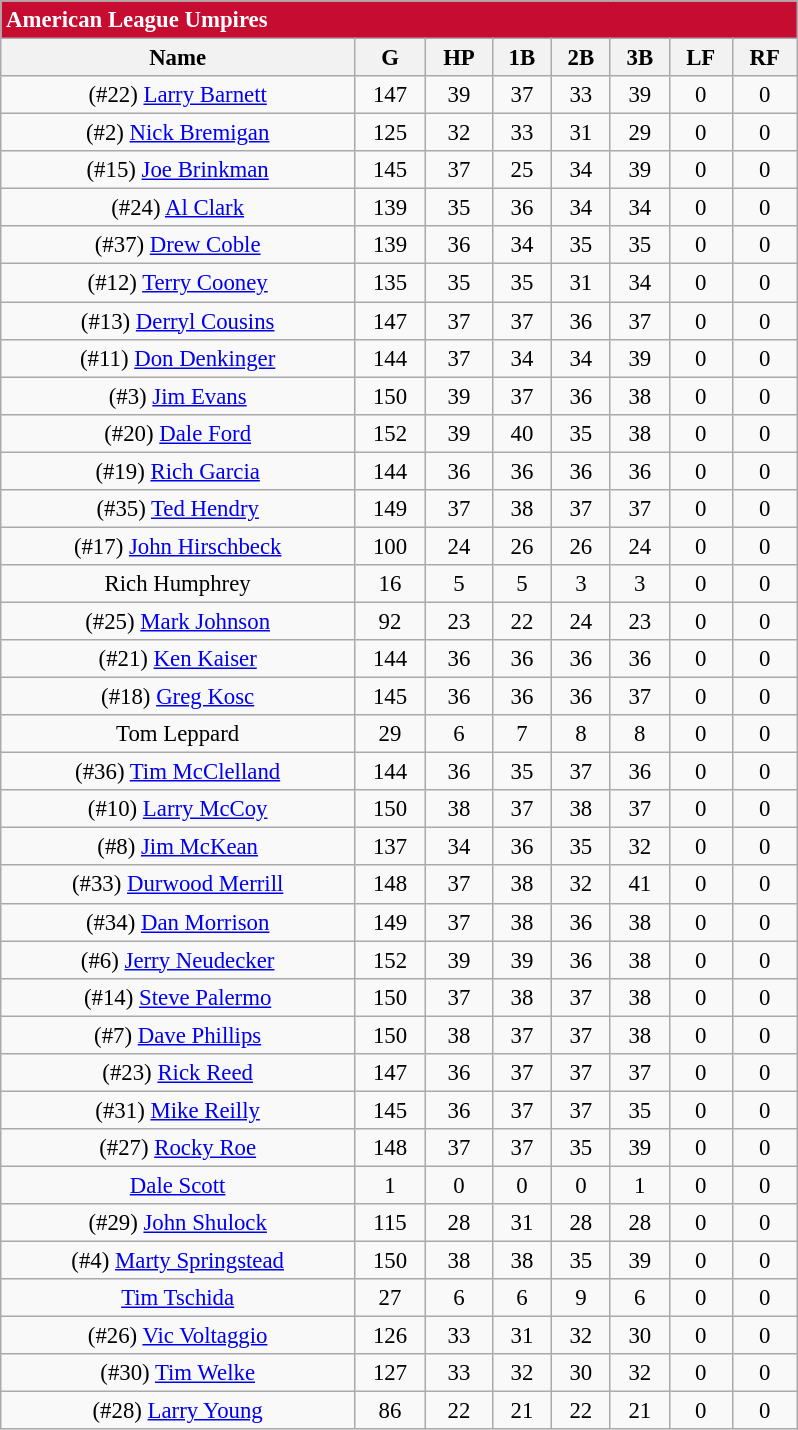<table class="wikitable" style="font-size:95%; text-align:center; width:35em;margin: 0.5em auto;">
<tr>
<th colspan="8" style="text-align:left; background:#c60c30;color:#fff"><strong>American League Umpires</strong></th>
</tr>
<tr>
<th>Name</th>
<th>G</th>
<th>HP</th>
<th>1B</th>
<th>2B</th>
<th>3B</th>
<th>LF</th>
<th>RF</th>
</tr>
<tr>
<td>(#22) <a href='#'>Larry Barnett</a></td>
<td>147</td>
<td>39</td>
<td>37</td>
<td>33</td>
<td>39</td>
<td>0</td>
<td>0</td>
</tr>
<tr>
<td>(#2) <a href='#'>Nick Bremigan</a></td>
<td>125</td>
<td>32</td>
<td>33</td>
<td>31</td>
<td>29</td>
<td>0</td>
<td>0</td>
</tr>
<tr>
<td>(#15) <a href='#'>Joe Brinkman</a></td>
<td>145</td>
<td>37</td>
<td>25</td>
<td>34</td>
<td>39</td>
<td>0</td>
<td>0</td>
</tr>
<tr>
<td>(#24) <a href='#'>Al Clark</a></td>
<td>139</td>
<td>35</td>
<td>36</td>
<td>34</td>
<td>34</td>
<td>0</td>
<td>0</td>
</tr>
<tr>
<td>(#37) <a href='#'>Drew Coble</a></td>
<td>139</td>
<td>36</td>
<td>34</td>
<td>35</td>
<td>35</td>
<td>0</td>
<td>0</td>
</tr>
<tr>
<td>(#12) <a href='#'>Terry Cooney</a></td>
<td>135</td>
<td>35</td>
<td>35</td>
<td>31</td>
<td>34</td>
<td>0</td>
<td>0</td>
</tr>
<tr>
<td>(#13) <a href='#'>Derryl Cousins</a></td>
<td>147</td>
<td>37</td>
<td>37</td>
<td>36</td>
<td>37</td>
<td>0</td>
<td>0</td>
</tr>
<tr>
<td>(#11) <a href='#'>Don Denkinger</a></td>
<td>144</td>
<td>37</td>
<td>34</td>
<td>34</td>
<td>39</td>
<td>0</td>
<td>0</td>
</tr>
<tr>
<td>(#3) <a href='#'>Jim Evans</a></td>
<td>150</td>
<td>39</td>
<td>37</td>
<td>36</td>
<td>38</td>
<td>0</td>
<td>0</td>
</tr>
<tr>
<td>(#20) <a href='#'>Dale Ford</a></td>
<td>152</td>
<td>39</td>
<td>40</td>
<td>35</td>
<td>38</td>
<td>0</td>
<td>0</td>
</tr>
<tr>
<td>(#19) <a href='#'>Rich Garcia</a></td>
<td>144</td>
<td>36</td>
<td>36</td>
<td>36</td>
<td>36</td>
<td>0</td>
<td>0</td>
</tr>
<tr>
<td>(#35) <a href='#'>Ted Hendry</a></td>
<td>149</td>
<td>37</td>
<td>38</td>
<td>37</td>
<td>37</td>
<td>0</td>
<td>0</td>
</tr>
<tr>
<td>(#17) <a href='#'>John Hirschbeck</a></td>
<td>100</td>
<td>24</td>
<td>26</td>
<td>26</td>
<td>24</td>
<td>0</td>
<td>0</td>
</tr>
<tr>
<td>Rich Humphrey</td>
<td>16</td>
<td>5</td>
<td>5</td>
<td>3</td>
<td>3</td>
<td>0</td>
<td>0</td>
</tr>
<tr>
<td>(#25) <a href='#'>Mark Johnson</a></td>
<td>92</td>
<td>23</td>
<td>22</td>
<td>24</td>
<td>23</td>
<td>0</td>
<td>0</td>
</tr>
<tr>
<td>(#21) <a href='#'>Ken Kaiser</a></td>
<td>144</td>
<td>36</td>
<td>36</td>
<td>36</td>
<td>36</td>
<td>0</td>
<td>0</td>
</tr>
<tr>
<td>(#18) <a href='#'>Greg Kosc</a></td>
<td>145</td>
<td>36</td>
<td>36</td>
<td>36</td>
<td>37</td>
<td>0</td>
<td>0</td>
</tr>
<tr>
<td>Tom Leppard</td>
<td>29</td>
<td>6</td>
<td>7</td>
<td>8</td>
<td>8</td>
<td>0</td>
<td>0</td>
</tr>
<tr>
<td>(#36) <a href='#'>Tim McClelland</a></td>
<td>144</td>
<td>36</td>
<td>35</td>
<td>37</td>
<td>36</td>
<td>0</td>
<td>0</td>
</tr>
<tr>
<td>(#10) <a href='#'>Larry McCoy</a></td>
<td>150</td>
<td>38</td>
<td>37</td>
<td>38</td>
<td>37</td>
<td>0</td>
<td>0</td>
</tr>
<tr>
<td>(#8) <a href='#'>Jim McKean</a></td>
<td>137</td>
<td>34</td>
<td>36</td>
<td>35</td>
<td>32</td>
<td>0</td>
<td>0</td>
</tr>
<tr>
<td>(#33) <a href='#'>Durwood Merrill</a></td>
<td>148</td>
<td>37</td>
<td>38</td>
<td>32</td>
<td>41</td>
<td>0</td>
<td>0</td>
</tr>
<tr>
<td>(#34) <a href='#'>Dan Morrison</a></td>
<td>149</td>
<td>37</td>
<td>38</td>
<td>36</td>
<td>38</td>
<td>0</td>
<td>0</td>
</tr>
<tr>
<td>(#6) <a href='#'>Jerry Neudecker</a></td>
<td>152</td>
<td>39</td>
<td>39</td>
<td>36</td>
<td>38</td>
<td>0</td>
<td>0</td>
</tr>
<tr>
<td>(#14) <a href='#'>Steve Palermo</a></td>
<td>150</td>
<td>37</td>
<td>38</td>
<td>37</td>
<td>38</td>
<td>0</td>
<td>0</td>
</tr>
<tr>
<td>(#7) <a href='#'>Dave Phillips</a></td>
<td>150</td>
<td>38</td>
<td>37</td>
<td>37</td>
<td>38</td>
<td>0</td>
<td>0</td>
</tr>
<tr>
<td>(#23) <a href='#'>Rick Reed</a></td>
<td>147</td>
<td>36</td>
<td>37</td>
<td>37</td>
<td>37</td>
<td>0</td>
<td>0</td>
</tr>
<tr>
<td>(#31) <a href='#'>Mike Reilly</a></td>
<td>145</td>
<td>36</td>
<td>37</td>
<td>37</td>
<td>35</td>
<td>0</td>
<td>0</td>
</tr>
<tr>
<td>(#27) <a href='#'>Rocky Roe</a></td>
<td>148</td>
<td>37</td>
<td>37</td>
<td>35</td>
<td>39</td>
<td>0</td>
<td>0</td>
</tr>
<tr>
<td><a href='#'>Dale Scott</a></td>
<td>1</td>
<td>0</td>
<td>0</td>
<td>0</td>
<td>1</td>
<td>0</td>
<td>0</td>
</tr>
<tr>
<td>(#29) <a href='#'>John Shulock</a></td>
<td>115</td>
<td>28</td>
<td>31</td>
<td>28</td>
<td>28</td>
<td>0</td>
<td>0</td>
</tr>
<tr>
<td>(#4) <a href='#'>Marty Springstead</a></td>
<td>150</td>
<td>38</td>
<td>38</td>
<td>35</td>
<td>39</td>
<td>0</td>
<td>0</td>
</tr>
<tr>
<td><a href='#'>Tim Tschida</a></td>
<td>27</td>
<td>6</td>
<td>6</td>
<td>9</td>
<td>6</td>
<td>0</td>
<td>0</td>
</tr>
<tr>
<td>(#26) <a href='#'>Vic Voltaggio</a></td>
<td>126</td>
<td>33</td>
<td>31</td>
<td>32</td>
<td>30</td>
<td>0</td>
<td>0</td>
</tr>
<tr>
<td>(#30) <a href='#'>Tim Welke</a></td>
<td>127</td>
<td>33</td>
<td>32</td>
<td>30</td>
<td>32</td>
<td>0</td>
<td>0</td>
</tr>
<tr>
<td>(#28) <a href='#'>Larry Young</a></td>
<td>86</td>
<td>22</td>
<td>21</td>
<td>22</td>
<td>21</td>
<td>0</td>
<td>0</td>
</tr>
</table>
